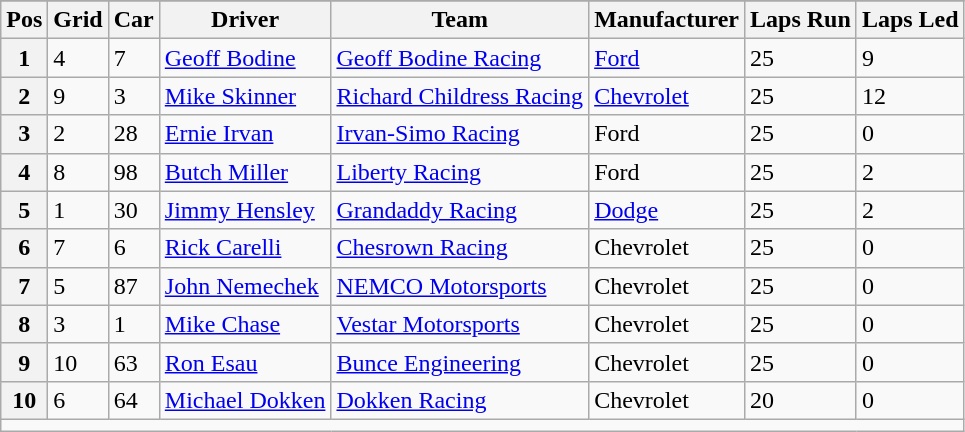<table class="sortable wikitable" border="1">
<tr>
</tr>
<tr>
<th scope="col">Pos</th>
<th scope="col">Grid</th>
<th scope="col">Car</th>
<th scope="col">Driver</th>
<th scope="col">Team</th>
<th scope="col">Manufacturer</th>
<th scope="col">Laps Run</th>
<th scope="col">Laps Led</th>
</tr>
<tr>
<th scope="row">1</th>
<td>4</td>
<td>7</td>
<td><a href='#'>Geoff Bodine</a></td>
<td><a href='#'>Geoff Bodine Racing</a></td>
<td><a href='#'>Ford</a></td>
<td>25</td>
<td>9</td>
</tr>
<tr>
<th scope="row">2</th>
<td>9</td>
<td>3</td>
<td><a href='#'>Mike Skinner</a></td>
<td><a href='#'>Richard Childress Racing</a></td>
<td><a href='#'>Chevrolet</a></td>
<td>25</td>
<td>12</td>
</tr>
<tr>
<th scope="row">3</th>
<td>2</td>
<td>28</td>
<td><a href='#'>Ernie Irvan</a></td>
<td><a href='#'>Irvan-Simo Racing</a></td>
<td>Ford</td>
<td>25</td>
<td>0</td>
</tr>
<tr>
<th scope="row">4</th>
<td>8</td>
<td>98</td>
<td><a href='#'>Butch Miller</a></td>
<td><a href='#'>Liberty Racing</a></td>
<td>Ford</td>
<td>25</td>
<td>2</td>
</tr>
<tr>
<th scope="row">5</th>
<td>1</td>
<td>30</td>
<td><a href='#'>Jimmy Hensley</a></td>
<td><a href='#'>Grandaddy Racing</a></td>
<td><a href='#'>Dodge</a></td>
<td>25</td>
<td>2</td>
</tr>
<tr>
<th scope="row">6</th>
<td>7</td>
<td>6</td>
<td><a href='#'>Rick Carelli</a></td>
<td><a href='#'>Chesrown Racing</a></td>
<td>Chevrolet</td>
<td>25</td>
<td>0</td>
</tr>
<tr>
<th scope="row">7</th>
<td>5</td>
<td>87</td>
<td><a href='#'>John Nemechek</a></td>
<td><a href='#'>NEMCO Motorsports</a></td>
<td>Chevrolet</td>
<td>25</td>
<td>0</td>
</tr>
<tr>
<th scope="row">8</th>
<td>3</td>
<td>1</td>
<td><a href='#'>Mike Chase</a></td>
<td><a href='#'>Vestar Motorsports</a></td>
<td>Chevrolet</td>
<td>25</td>
<td>0</td>
</tr>
<tr>
<th scope="row">9</th>
<td>10</td>
<td>63</td>
<td><a href='#'>Ron Esau</a></td>
<td><a href='#'>Bunce Engineering</a></td>
<td>Chevrolet</td>
<td>25</td>
<td>0</td>
</tr>
<tr>
<th scope="row">10</th>
<td>6</td>
<td>64</td>
<td><a href='#'>Michael Dokken</a></td>
<td><a href='#'>Dokken Racing</a></td>
<td>Chevrolet</td>
<td>20</td>
<td>0</td>
</tr>
<tr class="sortbottom">
<td colspan="9"></td>
</tr>
</table>
